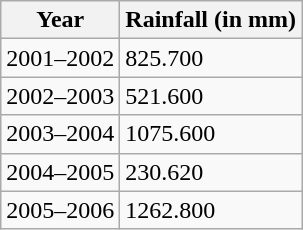<table class="wikitable">
<tr>
<th>Year</th>
<th>Rainfall (in mm)</th>
</tr>
<tr>
<td>2001–2002</td>
<td>825.700</td>
</tr>
<tr>
<td>2002–2003</td>
<td>521.600</td>
</tr>
<tr>
<td>2003–2004</td>
<td>1075.600</td>
</tr>
<tr>
<td>2004–2005</td>
<td>230.620</td>
</tr>
<tr>
<td>2005–2006</td>
<td>1262.800</td>
</tr>
</table>
